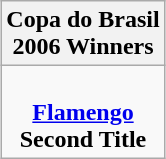<table class="wikitable" style="text-align: center; margin: 0 auto;">
<tr>
<th>Copa do Brasil<br>2006 Winners</th>
</tr>
<tr>
<td><br><strong><a href='#'>Flamengo</a></strong><br><strong>Second Title</strong></td>
</tr>
</table>
